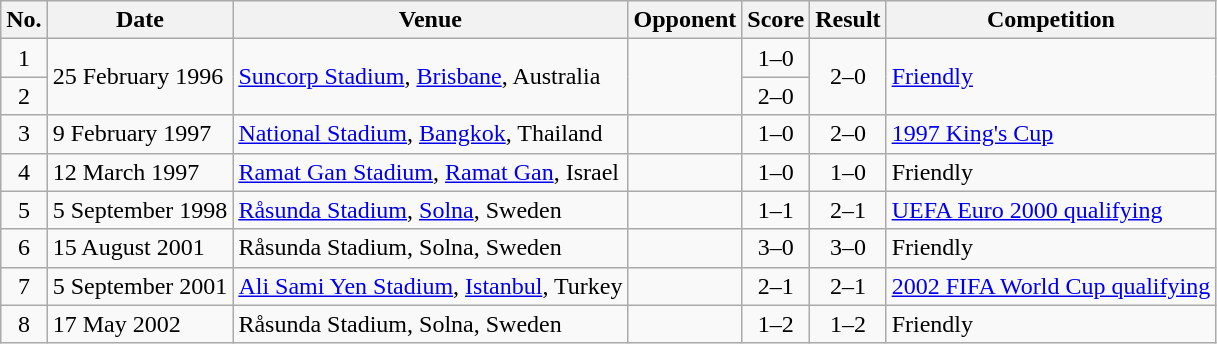<table class="wikitable sortable">
<tr>
<th scope="col">No.</th>
<th scope="col">Date</th>
<th scope="col">Venue</th>
<th scope="col">Opponent</th>
<th scope="col">Score</th>
<th scope="col">Result</th>
<th scope="col">Competition</th>
</tr>
<tr>
<td align="center">1</td>
<td rowspan="2">25 February 1996</td>
<td rowspan="2"><a href='#'>Suncorp Stadium</a>, <a href='#'>Brisbane</a>, Australia</td>
<td rowspan="2"></td>
<td align="center">1–0</td>
<td rowspan="2" align="center">2–0</td>
<td rowspan="2"><a href='#'>Friendly</a></td>
</tr>
<tr>
<td align="center">2</td>
<td align="center">2–0</td>
</tr>
<tr>
<td align="center">3</td>
<td>9 February 1997</td>
<td><a href='#'>National Stadium</a>, <a href='#'>Bangkok</a>, Thailand</td>
<td></td>
<td align="center">1–0</td>
<td align="center">2–0</td>
<td><a href='#'>1997 King's Cup</a></td>
</tr>
<tr>
<td align="center">4</td>
<td>12 March 1997</td>
<td><a href='#'>Ramat Gan Stadium</a>, <a href='#'>Ramat Gan</a>, Israel</td>
<td></td>
<td align="center">1–0</td>
<td align="center">1–0</td>
<td>Friendly</td>
</tr>
<tr>
<td align="center">5</td>
<td>5 September 1998</td>
<td><a href='#'>Råsunda Stadium</a>, <a href='#'>Solna</a>, Sweden</td>
<td></td>
<td align="center">1–1</td>
<td align="center">2–1</td>
<td><a href='#'>UEFA Euro 2000 qualifying</a></td>
</tr>
<tr>
<td align="center">6</td>
<td>15 August 2001</td>
<td>Råsunda Stadium, Solna, Sweden</td>
<td></td>
<td align="center">3–0</td>
<td align="center">3–0</td>
<td>Friendly</td>
</tr>
<tr>
<td align="center">7</td>
<td>5 September 2001</td>
<td><a href='#'>Ali Sami Yen Stadium</a>, <a href='#'>Istanbul</a>, Turkey</td>
<td></td>
<td align="center">2–1</td>
<td align="center">2–1</td>
<td><a href='#'>2002 FIFA World Cup qualifying</a></td>
</tr>
<tr>
<td align="center">8</td>
<td>17 May 2002</td>
<td>Råsunda Stadium, Solna, Sweden</td>
<td></td>
<td align="center">1–2</td>
<td align="center">1–2</td>
<td>Friendly</td>
</tr>
</table>
